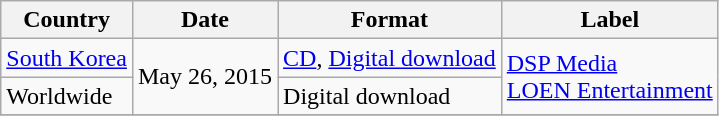<table class="wikitable plainrowheaders">
<tr>
<th scope="col">Country</th>
<th>Date</th>
<th>Format</th>
<th>Label</th>
</tr>
<tr>
<td scope="row"><a href='#'>South Korea</a></td>
<td scope="row" rowspan="2">May 26, 2015</td>
<td scope="row"><a href='#'>CD</a>, <a href='#'>Digital download</a></td>
<td scope="row" rowspan="2"><a href='#'>DSP Media</a><br><a href='#'>LOEN Entertainment</a></td>
</tr>
<tr>
<td>Worldwide</td>
<td>Digital download</td>
</tr>
<tr>
</tr>
</table>
